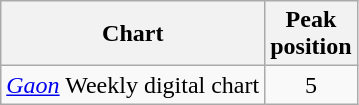<table class="wikitable sortable">
<tr>
<th>Chart</th>
<th>Peak<br>position</th>
</tr>
<tr>
<td><em><a href='#'>Gaon</a></em> Weekly digital chart </td>
<td align="center">5</td>
</tr>
</table>
